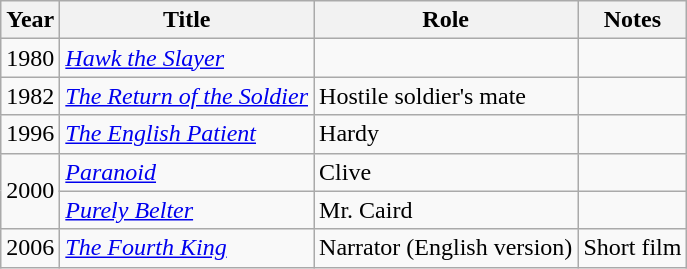<table class="wikitable">
<tr>
<th>Year</th>
<th>Title</th>
<th>Role</th>
<th>Notes</th>
</tr>
<tr>
<td>1980</td>
<td><em><a href='#'>Hawk the Slayer</a></em></td>
<td></td>
<td></td>
</tr>
<tr>
<td rowspan="1">1982</td>
<td><em><a href='#'>The Return of the Soldier</a></em></td>
<td>Hostile soldier's mate</td>
<td></td>
</tr>
<tr>
<td>1996</td>
<td><em><a href='#'>The English Patient</a></em></td>
<td>Hardy</td>
<td></td>
</tr>
<tr>
<td rowspan="2">2000</td>
<td><em><a href='#'>Paranoid</a></em></td>
<td>Clive</td>
<td></td>
</tr>
<tr>
<td><em><a href='#'>Purely Belter</a></em></td>
<td>Mr. Caird</td>
<td></td>
</tr>
<tr>
<td>2006</td>
<td><em><a href='#'>The Fourth King</a></em></td>
<td>Narrator (English version)</td>
<td>Short film</td>
</tr>
</table>
